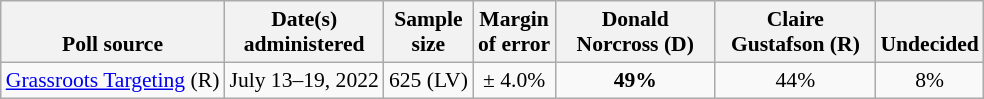<table class="wikitable" style="font-size:90%;text-align:center;">
<tr valign=bottom>
<th>Poll source</th>
<th>Date(s)<br>administered</th>
<th>Sample<br>size</th>
<th>Margin<br>of error</th>
<th style="width:100px;">Donald<br>Norcross (D)</th>
<th style="width:100px;">Claire<br>Gustafson (R)</th>
<th>Undecided</th>
</tr>
<tr>
<td style="text-align:left;"><a href='#'>Grassroots Targeting</a> (R)</td>
<td>July 13–19, 2022</td>
<td>625 (LV)</td>
<td>± 4.0%</td>
<td><strong>49%</strong></td>
<td>44%</td>
<td>8%</td>
</tr>
</table>
